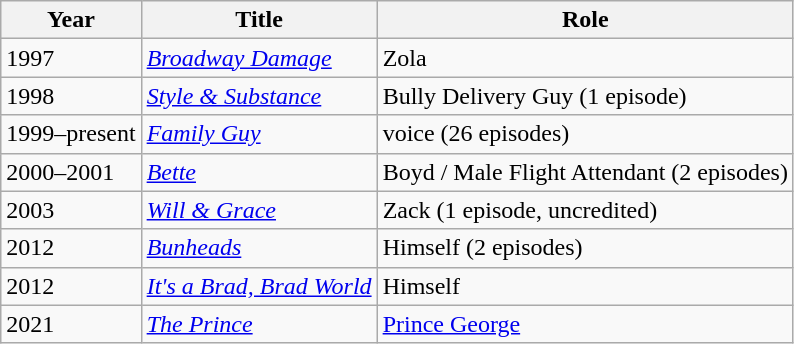<table class="wikitable sortable">
<tr>
<th>Year</th>
<th>Title</th>
<th>Role</th>
</tr>
<tr>
<td>1997</td>
<td><em><a href='#'>Broadway Damage</a></em></td>
<td>Zola</td>
</tr>
<tr>
<td>1998</td>
<td><em><a href='#'>Style & Substance</a></em></td>
<td>Bully Delivery Guy (1 episode)</td>
</tr>
<tr>
<td>1999–present</td>
<td><em><a href='#'>Family Guy</a></em></td>
<td>voice (26 episodes)</td>
</tr>
<tr>
<td>2000–2001</td>
<td><em><a href='#'>Bette</a></em></td>
<td>Boyd / Male Flight Attendant (2 episodes)</td>
</tr>
<tr>
<td>2003</td>
<td><em><a href='#'>Will & Grace</a></em></td>
<td>Zack (1 episode, uncredited)</td>
</tr>
<tr>
<td>2012</td>
<td><em><a href='#'>Bunheads</a></em></td>
<td>Himself (2 episodes)</td>
</tr>
<tr>
<td>2012</td>
<td><em><a href='#'>It's a Brad, Brad World</a></em></td>
<td>Himself</td>
</tr>
<tr>
<td>2021</td>
<td><em><a href='#'>The Prince</a></em></td>
<td><a href='#'>Prince George</a></td>
</tr>
</table>
